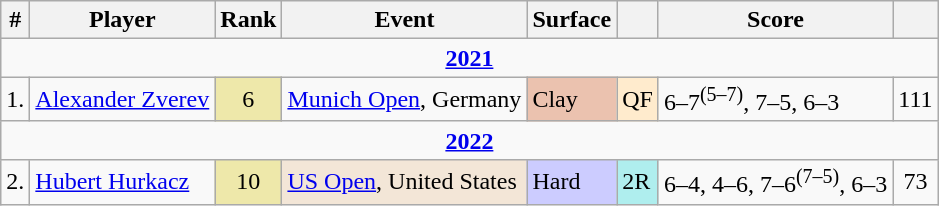<table class="wikitable sortable nowrap">
<tr>
<th>#</th>
<th>Player</th>
<th>Rank</th>
<th>Event</th>
<th>Surface</th>
<th></th>
<th class=unsortable>Score</th>
<th></th>
</tr>
<tr>
<td colspan=8 style=text-align:center><strong><a href='#'>2021</a></strong></td>
</tr>
<tr>
<td>1.</td>
<td> <a href='#'>Alexander Zverev</a></td>
<td align=center bgcolor=eee8aa>6</td>
<td><a href='#'>Munich Open</a>, Germany</td>
<td bgcolor=ebc2af>Clay</td>
<td bgcolor=#ffebcd>QF</td>
<td>6–7<sup>(5–7)</sup>, 7–5, 6–3</td>
<td align=center>111</td>
</tr>
<tr>
<td colspan=8 style=text-align:center><strong><a href='#'>2022</a></strong></td>
</tr>
<tr>
<td>2.</td>
<td> <a href='#'>Hubert Hurkacz</a></td>
<td align=center bgcolor=eee8aa>10</td>
<td bgcolor=f3e6d7><a href='#'>US Open</a>, United States</td>
<td bgcolor= CCCCFF>Hard</td>
<td bgcolor=afeeee>2R</td>
<td>6–4, 4–6, 7–6<sup>(7–5)</sup>, 6–3</td>
<td align=center>73</td>
</tr>
</table>
